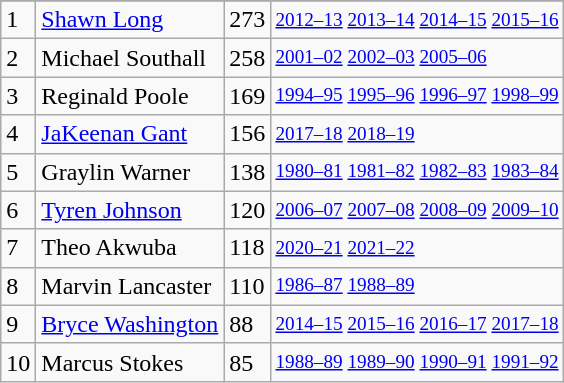<table class="wikitable">
<tr>
</tr>
<tr>
<td>1</td>
<td><a href='#'>Shawn Long</a></td>
<td>273</td>
<td style="font-size:80%;"><a href='#'>2012–13</a> <a href='#'>2013–14</a> <a href='#'>2014–15</a> <a href='#'>2015–16</a></td>
</tr>
<tr>
<td>2</td>
<td>Michael Southall</td>
<td>258</td>
<td style="font-size:80%;"><a href='#'>2001–02</a> <a href='#'>2002–03</a> <a href='#'>2005–06</a></td>
</tr>
<tr>
<td>3</td>
<td>Reginald Poole</td>
<td>169</td>
<td style="font-size:80%;"><a href='#'>1994–95</a> <a href='#'>1995–96</a> <a href='#'>1996–97</a> <a href='#'>1998–99</a></td>
</tr>
<tr>
<td>4</td>
<td><a href='#'>JaKeenan Gant</a></td>
<td>156</td>
<td style="font-size:80%;"><a href='#'>2017–18</a> <a href='#'>2018–19</a></td>
</tr>
<tr>
<td>5</td>
<td>Graylin Warner</td>
<td>138</td>
<td style="font-size:80%;"><a href='#'>1980–81</a> <a href='#'>1981–82</a> <a href='#'>1982–83</a> <a href='#'>1983–84</a></td>
</tr>
<tr>
<td>6</td>
<td><a href='#'>Tyren Johnson</a></td>
<td>120</td>
<td style="font-size:80%;"><a href='#'>2006–07</a> <a href='#'>2007–08</a> <a href='#'>2008–09</a> <a href='#'>2009–10</a></td>
</tr>
<tr>
<td>7</td>
<td>Theo Akwuba</td>
<td>118</td>
<td style="font-size:80%;"><a href='#'>2020–21</a> <a href='#'>2021–22</a></td>
</tr>
<tr>
<td>8</td>
<td>Marvin Lancaster</td>
<td>110</td>
<td style="font-size:80%;"><a href='#'>1986–87</a> <a href='#'>1988–89</a></td>
</tr>
<tr>
<td>9</td>
<td><a href='#'>Bryce Washington</a></td>
<td>88</td>
<td style="font-size:80%;"><a href='#'>2014–15</a> <a href='#'>2015–16</a> <a href='#'>2016–17</a> <a href='#'>2017–18</a></td>
</tr>
<tr>
<td>10</td>
<td>Marcus Stokes</td>
<td>85</td>
<td style="font-size:80%;"><a href='#'>1988–89</a> <a href='#'>1989–90</a> <a href='#'>1990–91</a> <a href='#'>1991–92</a></td>
</tr>
</table>
